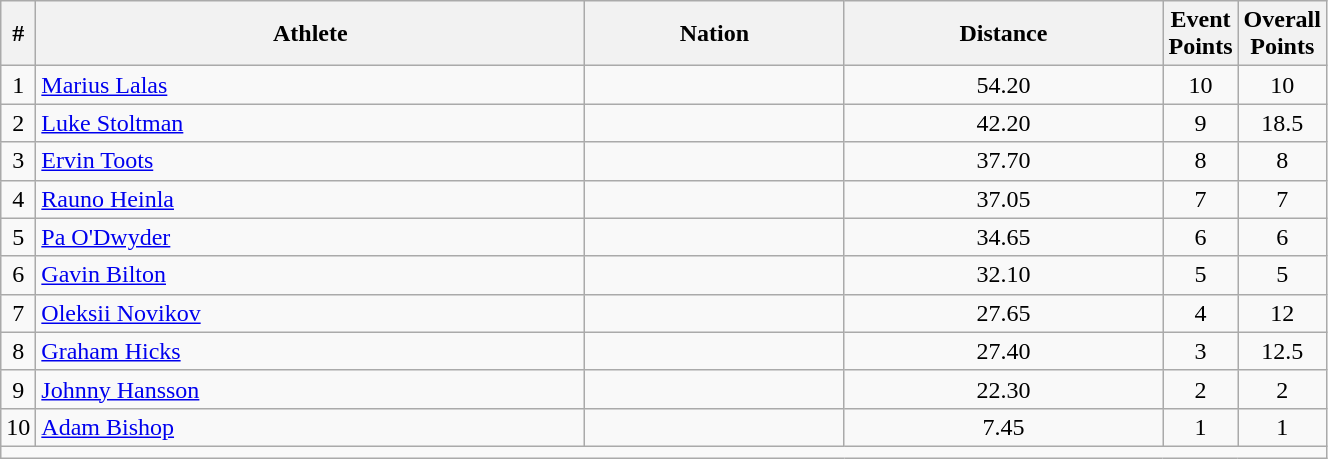<table class="wikitable sortable" style="text-align:center;width: 70%;">
<tr>
<th scope="col" style="width: 10px;">#</th>
<th scope="col">Athlete</th>
<th scope="col">Nation</th>
<th scope="col">Distance</th>
<th scope="col" style="width: 10px;">Event Points</th>
<th scope="col" style="width: 10px;">Overall Points</th>
</tr>
<tr>
<td>1</td>
<td align=left><a href='#'>Marius Lalas</a></td>
<td align=left></td>
<td>54.20</td>
<td>10</td>
<td>10</td>
</tr>
<tr>
<td>2</td>
<td align=left><a href='#'>Luke Stoltman</a></td>
<td align=left></td>
<td>42.20</td>
<td>9</td>
<td>18.5</td>
</tr>
<tr>
<td>3</td>
<td align=left><a href='#'>Ervin Toots</a></td>
<td align=left></td>
<td>37.70</td>
<td>8</td>
<td>8</td>
</tr>
<tr>
<td>4</td>
<td align=left><a href='#'>Rauno Heinla</a></td>
<td align=left></td>
<td>37.05</td>
<td>7</td>
<td>7</td>
</tr>
<tr>
<td>5</td>
<td align=left><a href='#'>Pa O'Dwyder</a></td>
<td align=left></td>
<td>34.65</td>
<td>6</td>
<td>6</td>
</tr>
<tr>
<td>6</td>
<td align=left><a href='#'>Gavin Bilton</a></td>
<td align=left></td>
<td>32.10</td>
<td>5</td>
<td>5</td>
</tr>
<tr>
<td>7</td>
<td align=left><a href='#'>Oleksii Novikov</a></td>
<td align=left></td>
<td>27.65</td>
<td>4</td>
<td>12</td>
</tr>
<tr>
<td>8</td>
<td align=left><a href='#'>Graham Hicks</a></td>
<td align=left></td>
<td>27.40</td>
<td>3</td>
<td>12.5</td>
</tr>
<tr>
<td>9</td>
<td align=left><a href='#'>Johnny Hansson</a></td>
<td align=left></td>
<td>22.30</td>
<td>2</td>
<td>2</td>
</tr>
<tr>
<td>10</td>
<td align=left><a href='#'>Adam Bishop</a></td>
<td align=left></td>
<td>7.45</td>
<td>1</td>
<td>1</td>
</tr>
<tr class="sortbottom">
<td colspan="6"></td>
</tr>
</table>
